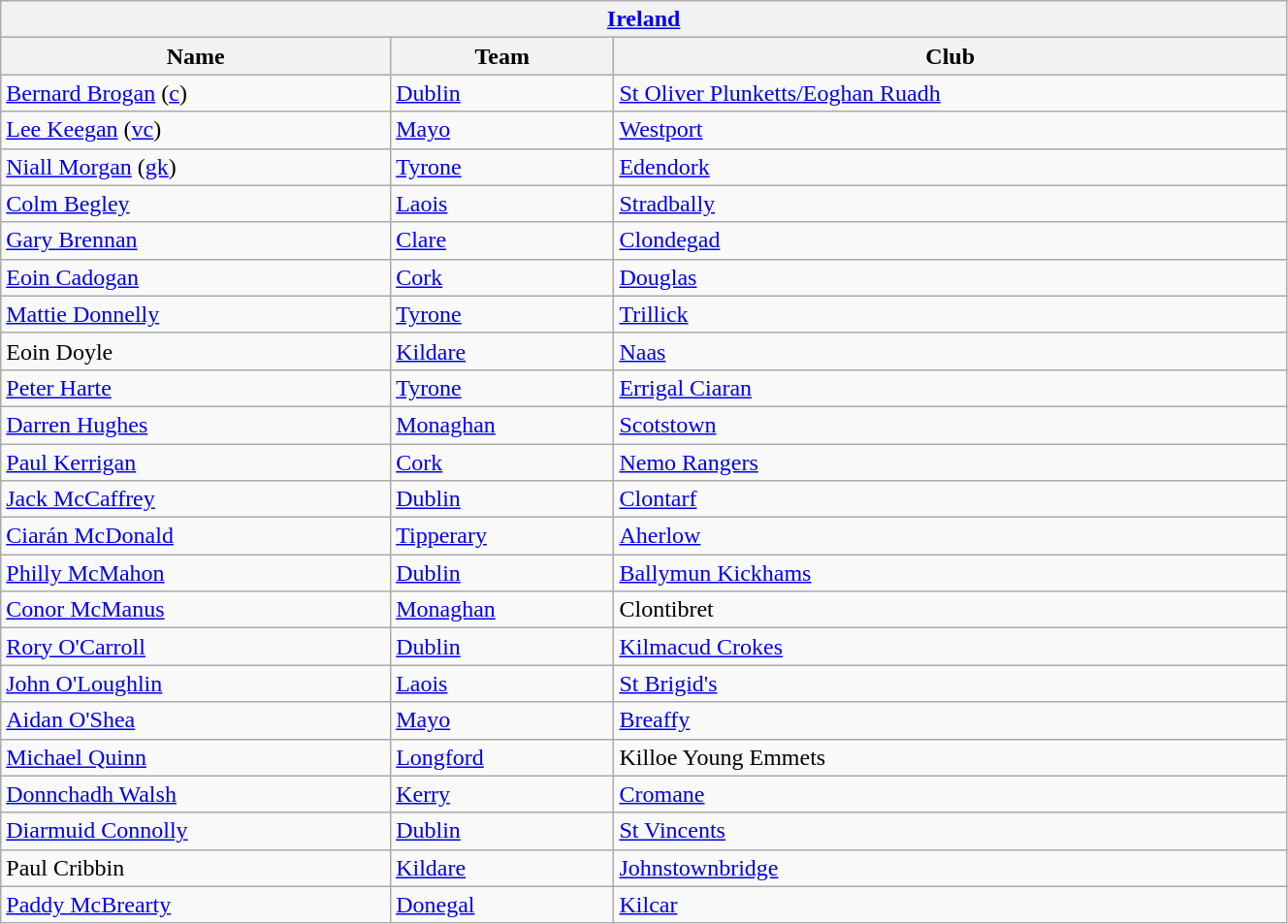<table align="center" class="wikitable" style="width:70%;">
<tr>
<th colspan="3"> <a href='#'>Ireland</a></th>
</tr>
<tr>
<th>Name</th>
<th>Team</th>
<th>Club</th>
</tr>
<tr>
<td><a href='#'>Bernard Brogan</a> (<a href='#'>c</a>)</td>
<td><a href='#'>Dublin</a></td>
<td><a href='#'>St Oliver Plunketts/Eoghan Ruadh</a></td>
</tr>
<tr>
<td><a href='#'>Lee Keegan</a> (<a href='#'>vc</a>)</td>
<td><a href='#'>Mayo</a></td>
<td><a href='#'>Westport</a></td>
</tr>
<tr>
<td><a href='#'>Niall Morgan</a> (<a href='#'>gk</a>)</td>
<td><a href='#'>Tyrone</a></td>
<td><a href='#'>Edendork</a></td>
</tr>
<tr>
<td><a href='#'>Colm Begley</a></td>
<td><a href='#'>Laois</a></td>
<td><a href='#'>Stradbally</a></td>
</tr>
<tr>
<td><a href='#'>Gary Brennan</a></td>
<td><a href='#'>Clare</a></td>
<td><a href='#'>Clondegad</a></td>
</tr>
<tr>
<td><a href='#'>Eoin Cadogan</a></td>
<td><a href='#'>Cork</a></td>
<td><a href='#'>Douglas</a></td>
</tr>
<tr>
<td><a href='#'>Mattie Donnelly</a></td>
<td><a href='#'>Tyrone</a></td>
<td><a href='#'>Trillick</a></td>
</tr>
<tr>
<td>Eoin Doyle</td>
<td><a href='#'>Kildare</a></td>
<td><a href='#'>Naas</a></td>
</tr>
<tr>
<td><a href='#'>Peter Harte</a></td>
<td><a href='#'>Tyrone</a></td>
<td><a href='#'>Errigal Ciaran</a></td>
</tr>
<tr>
<td><a href='#'>Darren Hughes</a></td>
<td><a href='#'>Monaghan</a></td>
<td><a href='#'>Scotstown</a></td>
</tr>
<tr>
<td><a href='#'>Paul Kerrigan</a></td>
<td><a href='#'>Cork</a></td>
<td><a href='#'>Nemo Rangers</a></td>
</tr>
<tr>
<td><a href='#'>Jack McCaffrey</a></td>
<td><a href='#'>Dublin</a></td>
<td><a href='#'>Clontarf</a></td>
</tr>
<tr>
<td><a href='#'>Ciarán McDonald</a></td>
<td><a href='#'>Tipperary</a></td>
<td><a href='#'>Aherlow</a></td>
</tr>
<tr>
<td><a href='#'>Philly McMahon</a></td>
<td><a href='#'>Dublin</a></td>
<td><a href='#'>Ballymun Kickhams</a></td>
</tr>
<tr>
<td><a href='#'>Conor McManus</a></td>
<td><a href='#'>Monaghan</a></td>
<td>Clontibret</td>
</tr>
<tr>
<td><a href='#'>Rory O'Carroll</a></td>
<td><a href='#'>Dublin</a></td>
<td><a href='#'>Kilmacud Crokes</a></td>
</tr>
<tr>
<td><a href='#'>John O'Loughlin</a></td>
<td><a href='#'>Laois</a></td>
<td><a href='#'>St Brigid's</a></td>
</tr>
<tr>
<td><a href='#'>Aidan O'Shea</a></td>
<td><a href='#'>Mayo</a></td>
<td><a href='#'>Breaffy</a></td>
</tr>
<tr>
<td><a href='#'>Michael Quinn</a></td>
<td><a href='#'>Longford</a></td>
<td>Killoe Young Emmets</td>
</tr>
<tr>
<td><a href='#'>Donnchadh Walsh</a></td>
<td><a href='#'>Kerry</a></td>
<td><a href='#'>Cromane</a></td>
</tr>
<tr>
<td><a href='#'>Diarmuid Connolly</a></td>
<td><a href='#'>Dublin</a></td>
<td><a href='#'>St Vincents</a></td>
</tr>
<tr>
<td>Paul Cribbin</td>
<td><a href='#'>Kildare</a></td>
<td><a href='#'>Johnstownbridge</a></td>
</tr>
<tr>
<td><a href='#'>Paddy McBrearty</a></td>
<td><a href='#'>Donegal</a></td>
<td><a href='#'>Kilcar</a></td>
</tr>
</table>
